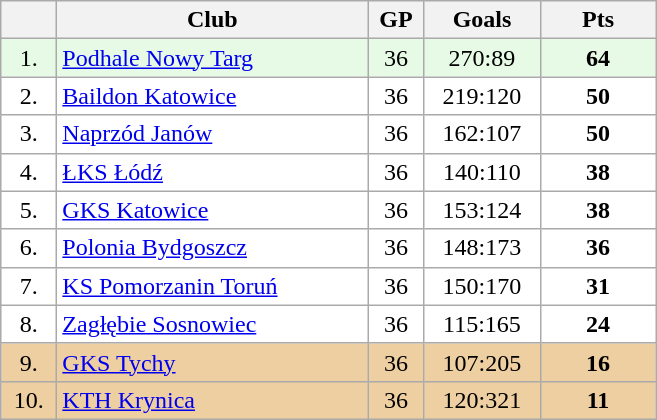<table class="wikitable">
<tr>
<th width="30"></th>
<th width="200">Club</th>
<th width="30">GP</th>
<th width="70">Goals</th>
<th width="70">Pts</th>
</tr>
<tr bgcolor="#e6fae6" align="center">
<td>1.</td>
<td align="left"><a href='#'>Podhale Nowy Targ</a></td>
<td>36</td>
<td>270:89</td>
<td><strong>64</strong></td>
</tr>
<tr bgcolor="#FFFFFF" align="center">
<td>2.</td>
<td align="left"><a href='#'>Baildon Katowice</a></td>
<td>36</td>
<td>219:120</td>
<td><strong>50</strong></td>
</tr>
<tr bgcolor="#FFFFFF" align="center">
<td>3.</td>
<td align="left"><a href='#'>Naprzód Janów</a></td>
<td>36</td>
<td>162:107</td>
<td><strong>50</strong></td>
</tr>
<tr bgcolor="#FFFFFF" align="center">
<td>4.</td>
<td align="left"><a href='#'>ŁKS Łódź</a></td>
<td>36</td>
<td>140:110</td>
<td><strong>38</strong></td>
</tr>
<tr bgcolor="#FFFFFF" align="center">
<td>5.</td>
<td align="left"><a href='#'>GKS Katowice</a></td>
<td>36</td>
<td>153:124</td>
<td><strong>38</strong></td>
</tr>
<tr bgcolor="#FFFFFF" align="center">
<td>6.</td>
<td align="left"><a href='#'>Polonia Bydgoszcz</a></td>
<td>36</td>
<td>148:173</td>
<td><strong>36</strong></td>
</tr>
<tr bgcolor="#FFFFFF" align="center">
<td>7.</td>
<td align="left"><a href='#'>KS Pomorzanin Toruń</a></td>
<td>36</td>
<td>150:170</td>
<td><strong>31</strong></td>
</tr>
<tr bgcolor="#FFFFFF" align="center">
<td>8.</td>
<td align="left"><a href='#'>Zagłębie Sosnowiec</a></td>
<td>36</td>
<td>115:165</td>
<td><strong>24</strong></td>
</tr>
<tr bgcolor="#EECFA1" align="center">
<td>9.</td>
<td align="left"><a href='#'>GKS Tychy</a></td>
<td>36</td>
<td>107:205</td>
<td><strong>16</strong></td>
</tr>
<tr bgcolor="#EECFA1" align="center">
<td>10.</td>
<td align="left"><a href='#'>KTH Krynica</a></td>
<td>36</td>
<td>120:321</td>
<td><strong>11</strong></td>
</tr>
</table>
